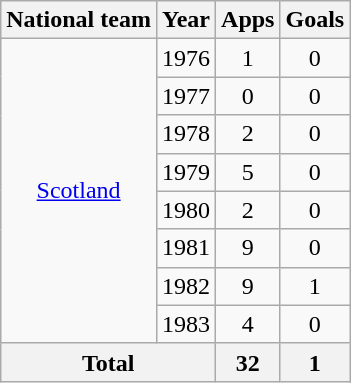<table class="wikitable" style="text-align:center">
<tr>
<th>National team</th>
<th>Year</th>
<th>Apps</th>
<th>Goals</th>
</tr>
<tr>
<td rowspan="8"><a href='#'>Scotland</a></td>
<td>1976</td>
<td>1</td>
<td>0</td>
</tr>
<tr>
<td>1977</td>
<td>0</td>
<td>0</td>
</tr>
<tr>
<td>1978</td>
<td>2</td>
<td>0</td>
</tr>
<tr>
<td>1979</td>
<td>5</td>
<td>0</td>
</tr>
<tr>
<td>1980</td>
<td>2</td>
<td>0</td>
</tr>
<tr>
<td>1981</td>
<td>9</td>
<td>0</td>
</tr>
<tr>
<td>1982</td>
<td>9</td>
<td>1</td>
</tr>
<tr>
<td>1983</td>
<td>4</td>
<td>0</td>
</tr>
<tr>
<th colspan="2">Total</th>
<th>32</th>
<th>1</th>
</tr>
</table>
